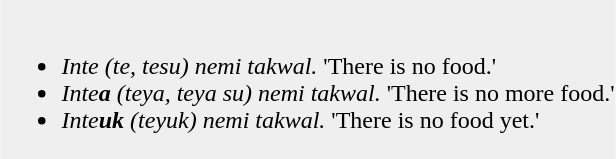<table style="margin: 1em auto 1em auto">
<tr>
<td style="background:#efefef;"><br><ul><li><em>Inte (te, tesu) nemi takwal.</em> 'There is no food.'</li><li><em>Inte<strong>a</strong> (teya, teya su) nemi takwal.</em> 'There is no more food.'</li><li><em>Inte<strong>uk</strong> (teyuk) nemi takwal.</em> 'There is no food yet.'</li></ul></td>
</tr>
</table>
